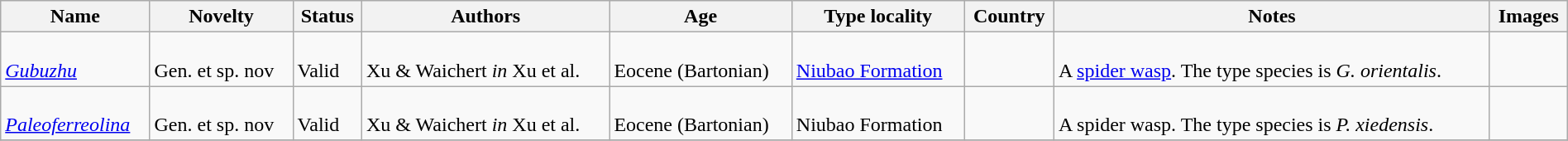<table class="wikitable sortable" align="center" width="100%">
<tr>
<th>Name</th>
<th>Novelty</th>
<th>Status</th>
<th>Authors</th>
<th>Age</th>
<th>Type locality</th>
<th>Country</th>
<th>Notes</th>
<th>Images</th>
</tr>
<tr>
<td><br><em><a href='#'>Gubuzhu</a></em></td>
<td><br>Gen. et sp. nov</td>
<td><br>Valid</td>
<td><br>Xu & Waichert <em>in</em> Xu et al.</td>
<td><br>Eocene (Bartonian)</td>
<td><br><a href='#'>Niubao Formation</a></td>
<td><br></td>
<td><br>A <a href='#'>spider wasp</a>. The type species is <em>G. orientalis</em>.</td>
<td></td>
</tr>
<tr>
<td><br><em><a href='#'>Paleoferreolina</a></em></td>
<td><br>Gen. et sp. nov</td>
<td><br>Valid</td>
<td><br>Xu & Waichert <em>in</em> Xu et al.</td>
<td><br>Eocene (Bartonian)</td>
<td><br>Niubao Formation</td>
<td><br></td>
<td><br>A spider wasp. The type species is <em>P. xiedensis</em>.</td>
<td></td>
</tr>
<tr>
</tr>
</table>
